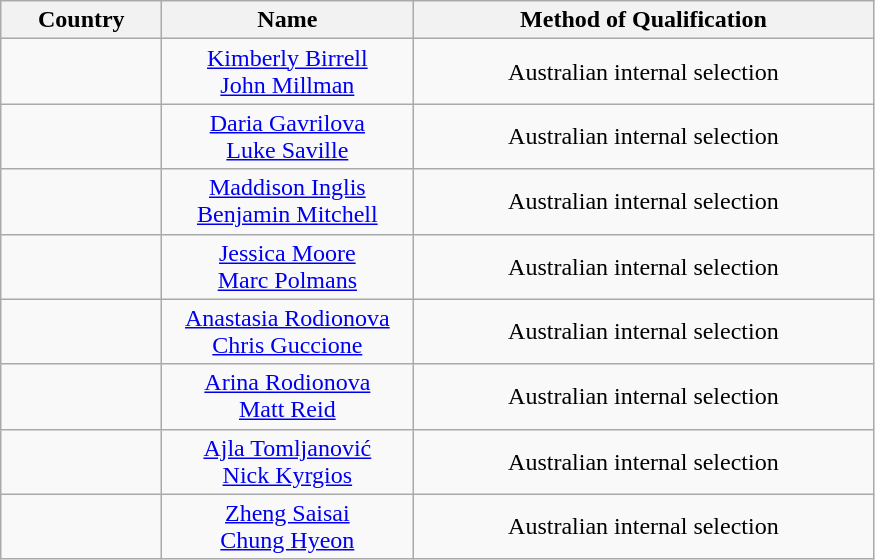<table class="wikitable" style="text-align: center;">
<tr>
<th style="width:100px;">Country</th>
<th width=160>Name</th>
<th width=300>Method of Qualification</th>
</tr>
<tr>
<td> <br> </td>
<td><a href='#'>Kimberly Birrell</a> <br> <a href='#'>John Millman</a></td>
<td>Australian internal selection</td>
</tr>
<tr>
<td> <br> </td>
<td><a href='#'>Daria Gavrilova</a> <br> <a href='#'>Luke Saville</a></td>
<td>Australian internal selection</td>
</tr>
<tr>
<td> <br> </td>
<td><a href='#'>Maddison Inglis</a> <br> <a href='#'>Benjamin Mitchell</a></td>
<td>Australian internal selection</td>
</tr>
<tr>
<td> <br> </td>
<td><a href='#'>Jessica Moore</a> <br> <a href='#'>Marc Polmans</a></td>
<td>Australian internal selection</td>
</tr>
<tr>
<td> <br> </td>
<td><a href='#'>Anastasia Rodionova</a> <br> <a href='#'>Chris Guccione</a></td>
<td>Australian internal selection</td>
</tr>
<tr>
<td> <br> </td>
<td><a href='#'>Arina Rodionova</a> <br> <a href='#'>Matt Reid</a></td>
<td>Australian internal selection</td>
</tr>
<tr>
<td> <br> </td>
<td><a href='#'>Ajla Tomljanović</a> <br> <a href='#'>Nick Kyrgios</a></td>
<td>Australian internal selection</td>
</tr>
<tr>
<td> <br> </td>
<td><a href='#'>Zheng Saisai</a> <br> <a href='#'>Chung Hyeon</a></td>
<td>Australian internal selection</td>
</tr>
</table>
